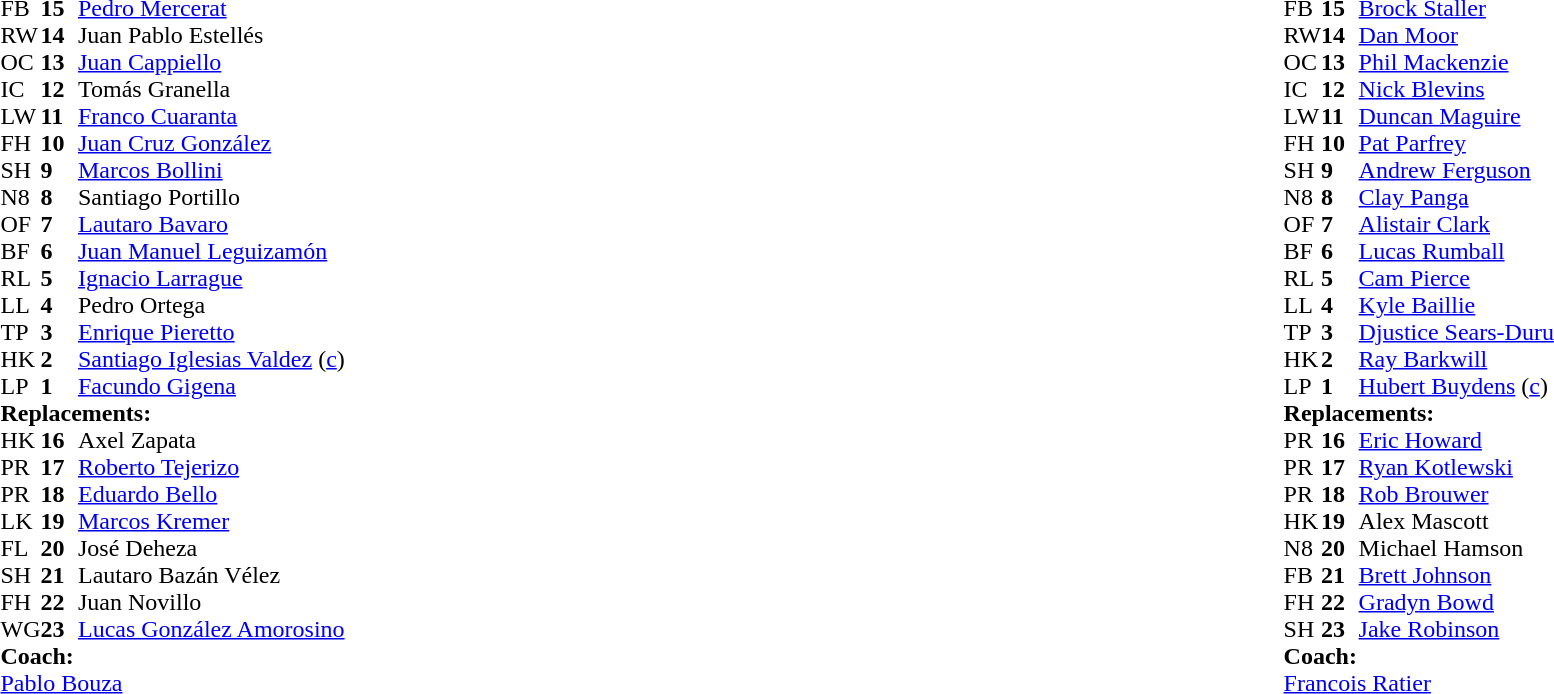<table style="width:100%">
<tr>
<td style="vertical-align:top; width:50%"><br><table cellspacing="0" cellpadding="0">
<tr>
<th width="25"></th>
<th width="25"></th>
</tr>
<tr>
<td>FB</td>
<td><strong>15</strong></td>
<td><a href='#'>Pedro Mercerat</a></td>
</tr>
<tr>
<td>RW</td>
<td><strong>14</strong></td>
<td>Juan Pablo Estellés</td>
</tr>
<tr>
<td>OC</td>
<td><strong>13</strong></td>
<td><a href='#'>Juan Cappiello</a></td>
</tr>
<tr>
<td>IC</td>
<td><strong>12</strong></td>
<td>Tomás Granella</td>
</tr>
<tr>
<td>LW</td>
<td><strong>11</strong></td>
<td><a href='#'>Franco Cuaranta</a></td>
<td></td>
<td></td>
</tr>
<tr>
<td>FH</td>
<td><strong>10</strong></td>
<td><a href='#'>Juan Cruz González</a></td>
<td></td>
<td></td>
</tr>
<tr>
<td>SH</td>
<td><strong>9</strong></td>
<td><a href='#'>Marcos Bollini</a></td>
<td></td>
<td></td>
</tr>
<tr>
<td>N8</td>
<td><strong>8</strong></td>
<td>Santiago Portillo</td>
</tr>
<tr>
<td>OF</td>
<td><strong>7</strong></td>
<td><a href='#'>Lautaro Bavaro</a></td>
</tr>
<tr>
<td>BF</td>
<td><strong>6</strong></td>
<td><a href='#'>Juan Manuel Leguizamón</a></td>
</tr>
<tr>
<td>RL</td>
<td><strong>5</strong></td>
<td><a href='#'>Ignacio Larrague</a></td>
<td></td>
<td></td>
</tr>
<tr>
<td>LL</td>
<td><strong>4</strong></td>
<td>Pedro Ortega</td>
</tr>
<tr>
<td>TP</td>
<td><strong>3</strong></td>
<td><a href='#'>Enrique Pieretto</a></td>
<td></td>
<td></td>
</tr>
<tr>
<td>HK</td>
<td><strong>2</strong></td>
<td><a href='#'>Santiago Iglesias Valdez</a> (<a href='#'>c</a>)</td>
<td></td>
<td></td>
</tr>
<tr>
<td>LP</td>
<td><strong>1</strong></td>
<td><a href='#'>Facundo Gigena</a></td>
<td></td>
<td></td>
</tr>
<tr>
<td colspan=3><strong>Replacements:</strong></td>
</tr>
<tr>
<td>HK</td>
<td><strong>16</strong></td>
<td>Axel Zapata</td>
<td></td>
<td></td>
</tr>
<tr>
<td>PR</td>
<td><strong>17</strong></td>
<td><a href='#'>Roberto Tejerizo</a></td>
<td></td>
<td></td>
</tr>
<tr>
<td>PR</td>
<td><strong>18</strong></td>
<td><a href='#'>Eduardo Bello</a></td>
<td></td>
<td></td>
</tr>
<tr>
<td>LK</td>
<td><strong>19</strong></td>
<td><a href='#'>Marcos Kremer</a></td>
<td></td>
<td></td>
</tr>
<tr>
<td>FL</td>
<td><strong>20</strong></td>
<td>José Deheza</td>
<td></td>
<td></td>
</tr>
<tr>
<td>SH</td>
<td><strong>21</strong></td>
<td>Lautaro Bazán Vélez</td>
<td></td>
<td></td>
</tr>
<tr>
<td>FH</td>
<td><strong>22</strong></td>
<td>Juan Novillo</td>
<td></td>
<td></td>
</tr>
<tr>
<td>WG</td>
<td><strong>23</strong></td>
<td><a href='#'>Lucas González Amorosino</a></td>
<td></td>
<td></td>
</tr>
<tr>
<td colspan=3><strong>Coach:</strong></td>
</tr>
<tr>
<td colspan="4"> <a href='#'>Pablo Bouza</a></td>
</tr>
</table>
</td>
<td style="vertical-align:top"></td>
<td style="vertical-align:top; width:50%"><br><table cellspacing="0" cellpadding="0" style="margin:auto">
<tr>
<th width="25"></th>
<th width="25"></th>
</tr>
<tr>
<td>FB</td>
<td><strong>15</strong></td>
<td><a href='#'>Brock Staller</a></td>
<td></td>
<td colspan=2></td>
<td></td>
</tr>
<tr>
<td>RW</td>
<td><strong>14</strong></td>
<td><a href='#'>Dan Moor</a></td>
</tr>
<tr>
<td>OC</td>
<td><strong>13</strong></td>
<td><a href='#'>Phil Mackenzie</a></td>
</tr>
<tr>
<td>IC</td>
<td><strong>12</strong></td>
<td><a href='#'>Nick Blevins</a></td>
</tr>
<tr>
<td>LW</td>
<td><strong>11</strong></td>
<td><a href='#'>Duncan Maguire</a></td>
<td></td>
<td></td>
<td></td>
<td></td>
</tr>
<tr>
<td>FH</td>
<td><strong>10</strong></td>
<td><a href='#'>Pat Parfrey</a></td>
</tr>
<tr>
<td>SH</td>
<td><strong>9</strong></td>
<td><a href='#'>Andrew Ferguson</a></td>
<td></td>
<td></td>
</tr>
<tr>
<td>N8</td>
<td><strong>8</strong></td>
<td><a href='#'>Clay Panga</a></td>
<td></td>
<td></td>
</tr>
<tr>
<td>OF</td>
<td><strong>7</strong></td>
<td><a href='#'>Alistair Clark</a></td>
</tr>
<tr>
<td>BF</td>
<td><strong>6</strong></td>
<td><a href='#'>Lucas Rumball</a></td>
<td></td>
<td></td>
<td></td>
</tr>
<tr>
<td>RL</td>
<td><strong>5</strong></td>
<td><a href='#'>Cam Pierce</a></td>
</tr>
<tr>
<td>LL</td>
<td><strong>4</strong></td>
<td><a href='#'>Kyle Baillie</a></td>
</tr>
<tr>
<td>TP</td>
<td><strong>3</strong></td>
<td><a href='#'>Djustice Sears-Duru</a></td>
<td></td>
<td></td>
</tr>
<tr>
<td>HK</td>
<td><strong>2</strong></td>
<td><a href='#'>Ray Barkwill</a></td>
<td></td>
<td></td>
</tr>
<tr>
<td>LP</td>
<td><strong>1</strong></td>
<td><a href='#'>Hubert Buydens</a> (<a href='#'>c</a>)</td>
<td></td>
<td></td>
<td></td>
</tr>
<tr>
<td colspan=3><strong>Replacements:</strong></td>
</tr>
<tr>
<td>PR</td>
<td><strong>16</strong></td>
<td><a href='#'>Eric Howard</a></td>
<td></td>
<td></td>
</tr>
<tr>
<td>PR</td>
<td><strong>17</strong></td>
<td><a href='#'>Ryan Kotlewski</a></td>
<td></td>
<td></td>
</tr>
<tr>
<td>PR</td>
<td><strong>18</strong></td>
<td><a href='#'>Rob Brouwer</a></td>
<td></td>
<td></td>
</tr>
<tr>
<td>HK</td>
<td><strong>19</strong></td>
<td>Alex Mascott</td>
</tr>
<tr>
<td>N8</td>
<td><strong>20</strong></td>
<td>Michael Hamson</td>
<td></td>
<td></td>
</tr>
<tr>
<td>FB</td>
<td><strong>21</strong></td>
<td><a href='#'>Brett Johnson</a></td>
<td></td>
<td></td>
<td></td>
<td></td>
</tr>
<tr>
<td>FH</td>
<td><strong>22</strong></td>
<td><a href='#'>Gradyn Bowd</a></td>
<td></td>
<td></td>
</tr>
<tr>
<td>SH</td>
<td><strong>23</strong></td>
<td><a href='#'>Jake Robinson</a></td>
<td></td>
<td></td>
</tr>
<tr>
<td colspan=3><strong>Coach:</strong></td>
</tr>
<tr>
<td colspan="4"> <a href='#'>Francois Ratier</a></td>
</tr>
</table>
</td>
</tr>
</table>
